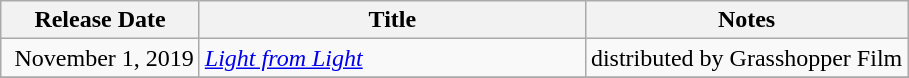<table class="wikitable sortable">
<tr>
<th style="width:125px;">Release Date</th>
<th style="width:250px;">Title</th>
<th>Notes</th>
</tr>
<tr>
<td style="text-align:right;">November 1, 2019</td>
<td><em><a href='#'>Light from Light</a></em></td>
<td>distributed by Grasshopper Film</td>
</tr>
<tr>
</tr>
</table>
